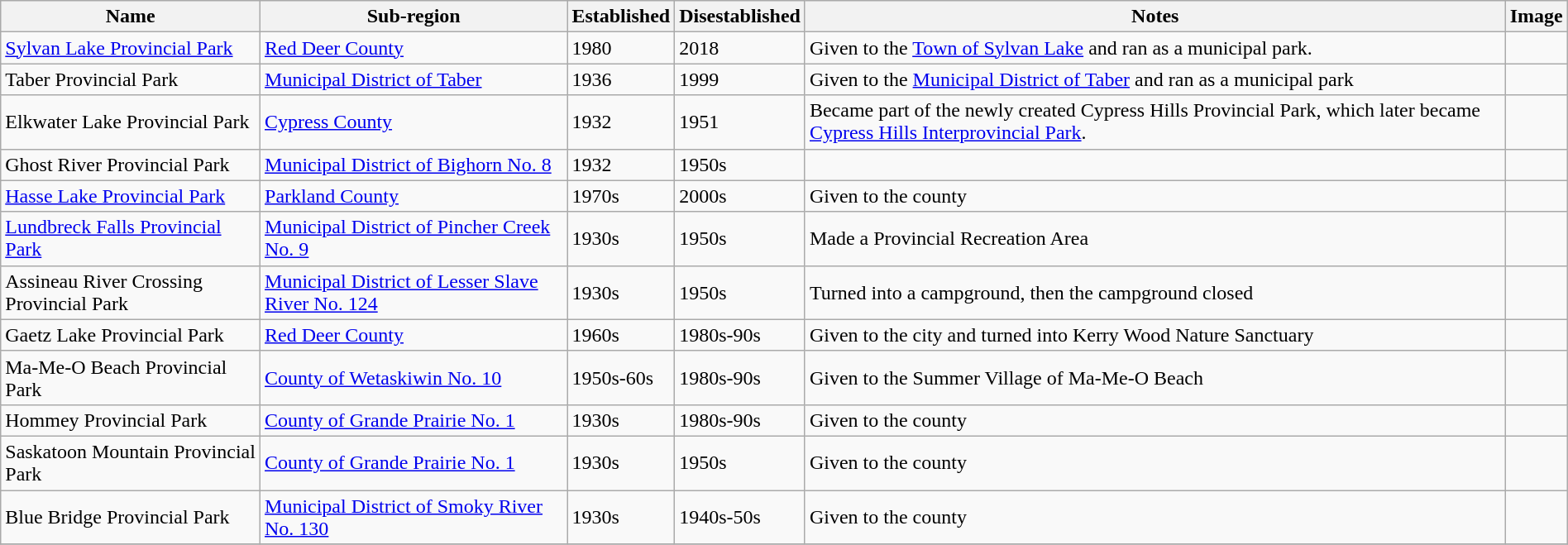<table class='wikitable sortable' style="width:100%">
<tr>
<th>Name</th>
<th>Sub-region</th>
<th>Established</th>
<th>Disestablished</th>
<th>Notes</th>
<th>Image</th>
</tr>
<tr>
<td><a href='#'>Sylvan Lake Provincial Park</a></td>
<td><a href='#'>Red Deer County</a></td>
<td>1980</td>
<td>2018</td>
<td>Given to the <a href='#'>Town of Sylvan Lake</a> and ran as a municipal park.</td>
<td></td>
</tr>
<tr>
<td>Taber Provincial Park</td>
<td><a href='#'>Municipal District of Taber</a></td>
<td>1936</td>
<td>1999</td>
<td>Given to the <a href='#'>Municipal District of Taber</a> and ran as a municipal park</td>
<td></td>
</tr>
<tr>
<td>Elkwater Lake Provincial Park</td>
<td><a href='#'>Cypress County</a></td>
<td>1932</td>
<td>1951</td>
<td>Became part of the newly created Cypress Hills Provincial Park, which later became <a href='#'>Cypress Hills Interprovincial Park</a>.</td>
<td></td>
</tr>
<tr>
<td>Ghost River Provincial Park</td>
<td><a href='#'>Municipal District of Bighorn No. 8</a></td>
<td>1932</td>
<td>1950s</td>
<td></td>
<td></td>
</tr>
<tr>
<td><a href='#'>Hasse Lake Provincial Park</a></td>
<td><a href='#'>Parkland County</a></td>
<td>1970s</td>
<td>2000s</td>
<td>Given to the county</td>
<td></td>
</tr>
<tr>
<td><a href='#'>Lundbreck Falls Provincial Park</a></td>
<td><a href='#'>Municipal District of Pincher Creek No. 9</a></td>
<td>1930s</td>
<td>1950s</td>
<td>Made a Provincial Recreation Area</td>
<td></td>
</tr>
<tr>
<td>Assineau River Crossing Provincial Park</td>
<td><a href='#'>Municipal District of Lesser Slave River No. 124</a></td>
<td>1930s</td>
<td>1950s</td>
<td>Turned into a campground, then the campground closed</td>
<td></td>
</tr>
<tr>
<td>Gaetz Lake Provincial Park</td>
<td><a href='#'>Red Deer County</a></td>
<td>1960s</td>
<td>1980s-90s</td>
<td>Given to the city and turned into Kerry Wood Nature Sanctuary</td>
<td></td>
</tr>
<tr>
<td>Ma-Me-O Beach Provincial Park</td>
<td><a href='#'>County of Wetaskiwin No. 10</a></td>
<td>1950s-60s</td>
<td>1980s-90s</td>
<td>Given to the Summer Village of Ma-Me-O Beach</td>
<td></td>
</tr>
<tr>
<td>Hommey Provincial Park</td>
<td><a href='#'>County of Grande Prairie No. 1</a></td>
<td>1930s</td>
<td>1980s-90s</td>
<td>Given to the county</td>
<td></td>
</tr>
<tr>
<td>Saskatoon Mountain Provincial Park</td>
<td><a href='#'>County of Grande Prairie No. 1</a></td>
<td>1930s</td>
<td>1950s</td>
<td>Given to the county</td>
<td></td>
</tr>
<tr>
<td>Blue Bridge Provincial Park</td>
<td><a href='#'>Municipal District of Smoky River No. 130</a></td>
<td>1930s</td>
<td>1940s-50s</td>
<td>Given to the county</td>
<td></td>
</tr>
<tr>
</tr>
</table>
